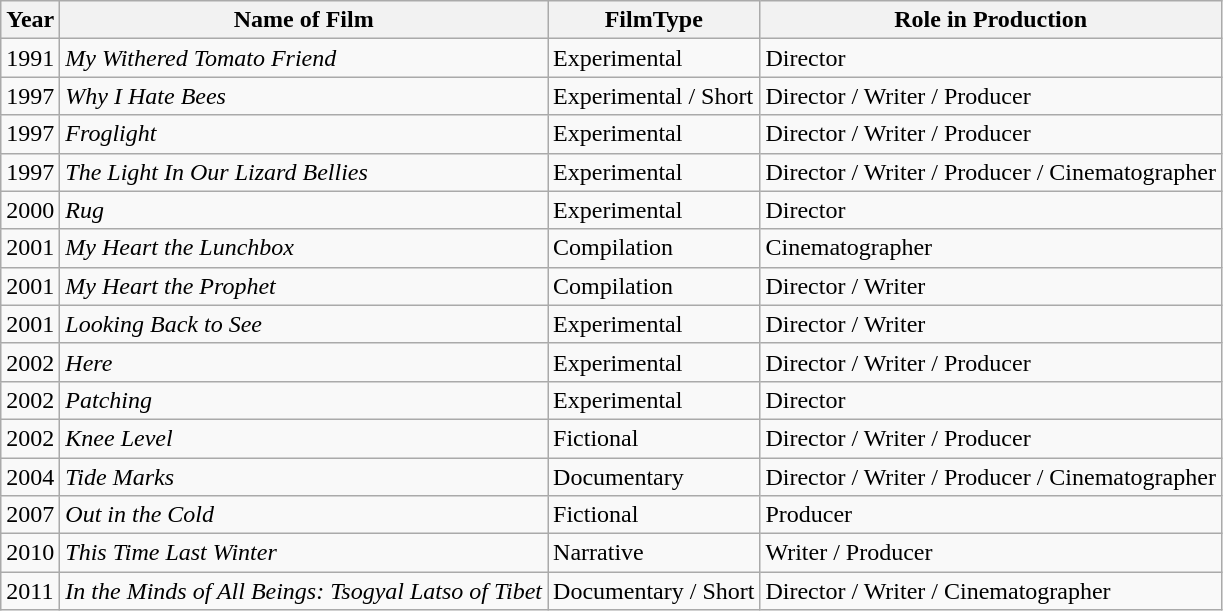<table class="wikitable">
<tr>
<th>Year</th>
<th>Name of Film</th>
<th>FilmType</th>
<th>Role in Production</th>
</tr>
<tr>
<td>1991</td>
<td><em>My Withered Tomato Friend</em></td>
<td>Experimental</td>
<td>Director</td>
</tr>
<tr>
<td>1997</td>
<td><em>Why I Hate Bees</em></td>
<td>Experimental / Short</td>
<td>Director / Writer / Producer</td>
</tr>
<tr>
<td>1997</td>
<td><em>Froglight</em></td>
<td>Experimental</td>
<td>Director / Writer / Producer</td>
</tr>
<tr>
<td>1997</td>
<td><em>The Light In Our Lizard Bellies</em></td>
<td>Experimental</td>
<td>Director / Writer / Producer / Cinematographer</td>
</tr>
<tr>
<td>2000</td>
<td><em>Rug</em></td>
<td>Experimental</td>
<td>Director</td>
</tr>
<tr>
<td>2001</td>
<td><em>My Heart the Lunchbox</em></td>
<td>Compilation</td>
<td>Cinematographer</td>
</tr>
<tr>
<td>2001</td>
<td><em>My Heart the Prophet</em></td>
<td>Compilation</td>
<td>Director / Writer</td>
</tr>
<tr>
<td>2001</td>
<td><em>Looking Back to See</em></td>
<td>Experimental</td>
<td>Director / Writer</td>
</tr>
<tr>
<td>2002</td>
<td><em>Here</em></td>
<td>Experimental</td>
<td>Director / Writer / Producer</td>
</tr>
<tr>
<td>2002</td>
<td><em>Patching</em></td>
<td>Experimental</td>
<td>Director</td>
</tr>
<tr>
<td>2002</td>
<td><em>Knee Level</em></td>
<td>Fictional</td>
<td>Director / Writer / Producer</td>
</tr>
<tr>
<td>2004</td>
<td><em>Tide Marks</em></td>
<td>Documentary</td>
<td>Director / Writer / Producer / Cinematographer</td>
</tr>
<tr>
<td>2007</td>
<td><em>Out in the Cold</em></td>
<td>Fictional</td>
<td>Producer</td>
</tr>
<tr>
<td>2010</td>
<td><em>This Time Last Winter</em></td>
<td>Narrative</td>
<td>Writer / Producer</td>
</tr>
<tr>
<td>2011</td>
<td><em>In the Minds of All Beings: Tsogyal Latso of Tibet</em></td>
<td>Documentary / Short</td>
<td>Director / Writer / Cinematographer</td>
</tr>
</table>
